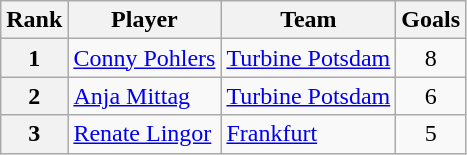<table class="wikitable">
<tr>
<th>Rank</th>
<th>Player</th>
<th>Team</th>
<th>Goals</th>
</tr>
<tr>
<th>1</th>
<td> <a href='#'>Conny Pohlers</a></td>
<td><a href='#'>Turbine Potsdam</a></td>
<td align=center>8</td>
</tr>
<tr>
<th>2</th>
<td> <a href='#'>Anja Mittag</a></td>
<td><a href='#'>Turbine Potsdam</a></td>
<td align=center>6</td>
</tr>
<tr>
<th>3</th>
<td> <a href='#'>Renate Lingor</a></td>
<td><a href='#'>Frankfurt</a></td>
<td align=center>5</td>
</tr>
</table>
